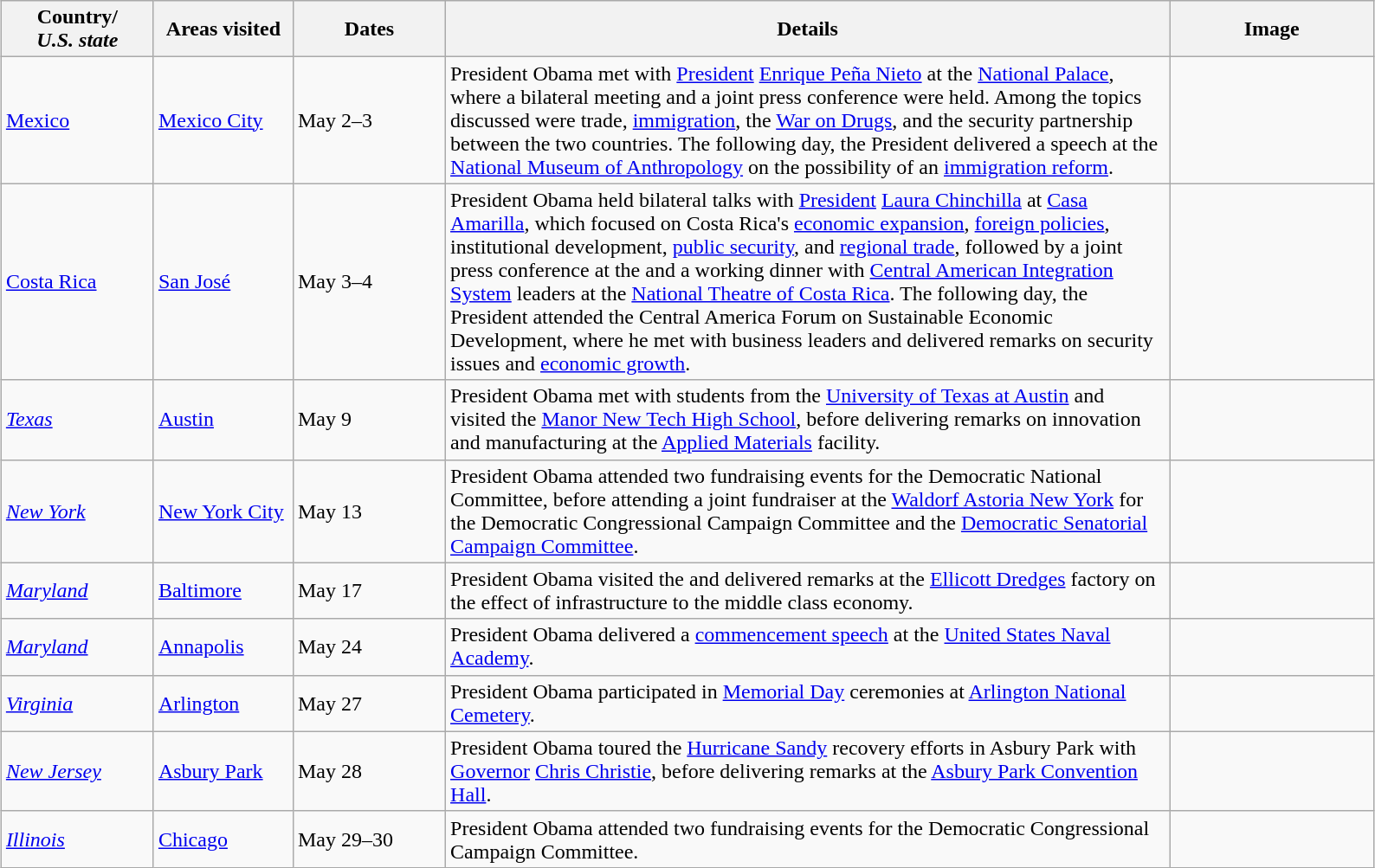<table class="wikitable" style="margin: 1em auto 1em auto">
<tr>
<th width=110>Country/<br><em>U.S. state</em></th>
<th width=100>Areas visited</th>
<th width=110>Dates</th>
<th width=550>Details</th>
<th width=150>Image</th>
</tr>
<tr>
<td> <a href='#'>Mexico</a></td>
<td><a href='#'>Mexico City</a></td>
<td>May 2–3</td>
<td>President Obama met with <a href='#'>President</a> <a href='#'>Enrique Peña Nieto</a> at the <a href='#'>National Palace</a>, where a bilateral meeting and a joint press conference were held. Among the topics discussed were trade, <a href='#'>immigration</a>, the <a href='#'>War on Drugs</a>, and the security partnership between the two countries. The following day, the President delivered a speech at the <a href='#'>National Museum of Anthropology</a> on the possibility of an <a href='#'>immigration reform</a>.</td>
<td></td>
</tr>
<tr>
<td> <a href='#'>Costa Rica</a></td>
<td><a href='#'>San José</a></td>
<td>May 3–4</td>
<td>President Obama held bilateral talks with <a href='#'>President</a> <a href='#'>Laura Chinchilla</a> at <a href='#'>Casa Amarilla</a>, which focused on Costa Rica's <a href='#'>economic expansion</a>, <a href='#'>foreign policies</a>, institutional development, <a href='#'>public security</a>, and <a href='#'>regional trade</a>, followed by a joint press conference at the  and a working dinner with <a href='#'>Central American Integration System</a> leaders at the <a href='#'>National Theatre of Costa Rica</a>. The following day, the President attended the Central America Forum on Sustainable Economic Development, where he met with business leaders and delivered remarks on security issues and <a href='#'>economic growth</a>.</td>
<td></td>
</tr>
<tr>
<td> <em><a href='#'>Texas</a></em></td>
<td><a href='#'>Austin</a></td>
<td>May 9</td>
<td>President Obama met with students from the <a href='#'>University of Texas at Austin</a> and visited the <a href='#'>Manor New Tech High School</a>, before delivering remarks on innovation and manufacturing at the <a href='#'>Applied Materials</a> facility.</td>
<td></td>
</tr>
<tr>
<td> <em><a href='#'>New York</a></em></td>
<td><a href='#'>New York City</a></td>
<td>May 13</td>
<td>President Obama attended two fundraising events for the Democratic National Committee, before attending a joint fundraiser at the <a href='#'>Waldorf Astoria New York</a> for the Democratic Congressional Campaign Committee and the <a href='#'>Democratic Senatorial Campaign Committee</a>.</td>
<td></td>
</tr>
<tr>
<td> <em><a href='#'>Maryland</a></em></td>
<td><a href='#'>Baltimore</a></td>
<td>May 17</td>
<td>President Obama visited the  and delivered remarks at the <a href='#'>Ellicott Dredges</a> factory on the effect of infrastructure to the middle class economy.</td>
<td></td>
</tr>
<tr>
<td> <em><a href='#'>Maryland</a></em></td>
<td><a href='#'>Annapolis</a></td>
<td>May 24</td>
<td>President Obama delivered a <a href='#'>commencement speech</a> at the <a href='#'>United States Naval Academy</a>.</td>
<td></td>
</tr>
<tr>
<td> <em><a href='#'>Virginia</a></em></td>
<td><a href='#'>Arlington</a></td>
<td>May 27</td>
<td>President Obama participated in <a href='#'>Memorial Day</a> ceremonies at <a href='#'>Arlington National Cemetery</a>.</td>
<td></td>
</tr>
<tr>
<td> <em><a href='#'>New Jersey</a></em></td>
<td><a href='#'>Asbury Park</a></td>
<td>May 28</td>
<td>President Obama toured the <a href='#'>Hurricane Sandy</a> recovery efforts in Asbury Park with <a href='#'>Governor</a> <a href='#'>Chris Christie</a>, before delivering remarks at the <a href='#'>Asbury Park Convention Hall</a>.</td>
<td></td>
</tr>
<tr>
<td> <em><a href='#'>Illinois</a></em></td>
<td><a href='#'>Chicago</a></td>
<td>May 29–30</td>
<td>President Obama attended two fundraising events for the Democratic Congressional Campaign Committee.</td>
<td></td>
</tr>
</table>
